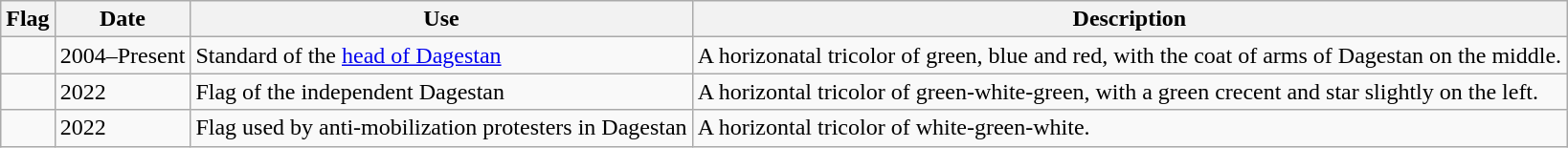<table class="wikitable">
<tr>
<th><strong>Flag</strong></th>
<th><strong>Date</strong></th>
<th><strong>Use</strong></th>
<th><strong>Description</strong></th>
</tr>
<tr>
<td></td>
<td>2004–Present</td>
<td>Standard of the <a href='#'>head of Dagestan</a></td>
<td>A horizonatal tricolor of green, blue and red, with the coat of arms of Dagestan on the middle.</td>
</tr>
<tr>
<td></td>
<td>2022</td>
<td>Flag of the independent Dagestan</td>
<td>A horizontal tricolor of green-white-green, with a green crecent and star slightly on the left.</td>
</tr>
<tr>
<td></td>
<td>2022</td>
<td>Flag used by anti-mobilization protesters in Dagestan</td>
<td>A horizontal tricolor of white-green-white.</td>
</tr>
</table>
